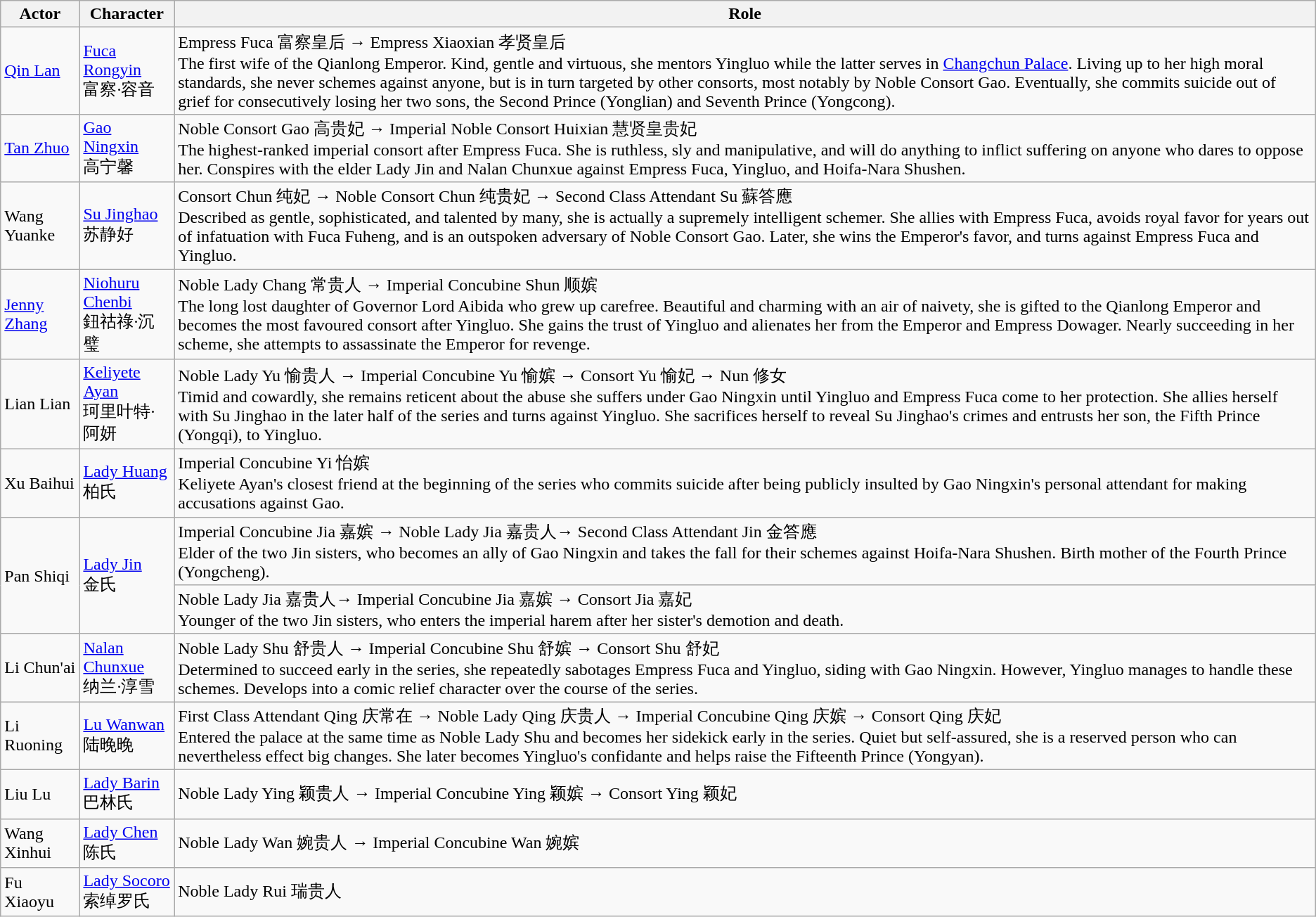<table class="wikitable">
<tr>
<th>Actor</th>
<th>Character</th>
<th>Role</th>
</tr>
<tr>
<td><a href='#'>Qin Lan</a></td>
<td><a href='#'>Fuca Rongyin</a><br>富察·容音</td>
<td>Empress Fuca 富察皇后 → Empress Xiaoxian 孝贤皇后<br>The first wife of the Qianlong Emperor. Kind, gentle and virtuous, she mentors Yingluo while the latter serves in <a href='#'>Changchun Palace</a>. Living up to her high moral standards, she never schemes against anyone, but is in turn targeted by other consorts, most notably by Noble Consort Gao. Eventually, she commits suicide out of grief for consecutively losing her two sons, the Second Prince (Yonglian) and Seventh Prince (Yongcong).</td>
</tr>
<tr>
<td><a href='#'>Tan Zhuo</a></td>
<td><a href='#'>Gao Ningxin</a><br>高宁馨</td>
<td>Noble Consort Gao 高贵妃 → Imperial Noble Consort Huixian 慧贤皇贵妃<br>The highest-ranked imperial consort after Empress Fuca. She is ruthless, sly and manipulative, and will do anything to inflict suffering on anyone who dares to oppose her. Conspires with the elder Lady Jin and Nalan Chunxue against Empress Fuca, Yingluo, and Hoifa-Nara Shushen.</td>
</tr>
<tr>
<td>Wang Yuanke</td>
<td><a href='#'>Su Jinghao</a><br>苏静好</td>
<td>Consort Chun 纯妃 → Noble Consort Chun 纯贵妃 → Second Class Attendant Su 蘇答應<br>Described as gentle, sophisticated, and talented by many, she is actually a supremely intelligent schemer. She allies with Empress Fuca, avoids royal favor for years out of infatuation with Fuca Fuheng, and is an outspoken adversary of Noble Consort Gao. Later, she wins the Emperor's favor, and turns against Empress Fuca and Yingluo.</td>
</tr>
<tr>
<td><a href='#'>Jenny Zhang</a></td>
<td><a href='#'>Niohuru Chenbi</a><br>鈕祜祿·沉璧</td>
<td>Noble Lady Chang 常贵人 → Imperial Concubine Shun 顺嫔<br>The long lost daughter of Governor Lord Aibida who grew up carefree. Beautiful and charming with an air of naivety, she is gifted to the Qianlong Emperor and becomes the most favoured consort after Yingluo. She gains the trust of Yingluo and alienates her from the Emperor and Empress Dowager. Nearly succeeding in her scheme, she attempts to assassinate the Emperor for revenge.</td>
</tr>
<tr>
<td>Lian Lian</td>
<td><a href='#'>Keliyete Ayan</a><br>珂里叶特·阿妍</td>
<td>Noble Lady Yu 愉贵人 → Imperial Concubine Yu 愉嫔 → Consort Yu 愉妃 → Nun 修女<br>Timid and cowardly, she remains reticent about the abuse she suffers under Gao Ningxin until Yingluo and Empress Fuca come to her protection. She allies herself with Su Jinghao in the later half of the series and turns against Yingluo. She sacrifices herself to 
reveal Su Jinghao's crimes and entrusts her son, the Fifth Prince (Yongqi), to Yingluo.</td>
</tr>
<tr>
<td>Xu Baihui</td>
<td><a href='#'>Lady Huang</a><br>柏氏</td>
<td>Imperial Concubine Yi 怡嫔<br>Keliyete Ayan's closest friend at the beginning of the series who commits suicide after being publicly insulted by Gao Ningxin's personal attendant for making accusations against Gao.</td>
</tr>
<tr>
<td rowspan="2">Pan Shiqi</td>
<td rowspan="2"><a href='#'>Lady Jin</a><br>金氏</td>
<td>Imperial Concubine Jia 嘉嫔 → Noble Lady Jia 嘉贵人→ Second Class Attendant Jin 金答應<br>Elder of the two Jin sisters, who becomes an ally of Gao Ningxin and takes the fall for their schemes against Hoifa-Nara Shushen. Birth mother of the Fourth Prince (Yongcheng).</td>
</tr>
<tr>
<td>Noble Lady Jia 嘉贵人→ Imperial Concubine Jia 嘉嫔 → Consort Jia 嘉妃<br>Younger of the two Jin sisters, who enters the imperial harem after her sister's demotion and death.</td>
</tr>
<tr>
<td>Li Chun'ai</td>
<td><a href='#'>Nalan Chunxue</a><br>纳兰·淳雪</td>
<td>Noble Lady Shu 舒贵人 → Imperial Concubine Shu 舒嫔 → Consort Shu 舒妃<br>Determined to succeed early in the series, she repeatedly sabotages Empress Fuca and Yingluo, siding with Gao Ningxin. However, Yingluo manages to handle these schemes. Develops into a comic relief character over the course of the series.</td>
</tr>
<tr>
<td>Li Ruoning</td>
<td><a href='#'>Lu Wanwan</a><br>陆晚晚</td>
<td>First Class Attendant Qing 庆常在 → Noble Lady Qing 庆贵人 → Imperial Concubine Qing 庆嫔 → Consort Qing 庆妃<br>Entered the palace at the same time as Noble Lady Shu and becomes her sidekick early in the series. Quiet but self-assured, she is a reserved person who can nevertheless effect big changes. She later becomes Yingluo's confidante and helps raise the Fifteenth Prince (Yongyan).</td>
</tr>
<tr>
<td>Liu Lu</td>
<td><a href='#'>Lady Barin</a><br>巴林氏</td>
<td>Noble Lady Ying 颖贵人 → Imperial Concubine Ying 颖嫔 → Consort Ying 颖妃</td>
</tr>
<tr>
<td>Wang Xinhui</td>
<td><a href='#'>Lady Chen</a><br>陈氏</td>
<td>Noble Lady Wan 婉贵人 → Imperial Concubine Wan 婉嫔</td>
</tr>
<tr>
<td>Fu Xiaoyu</td>
<td><a href='#'>Lady Socoro</a><br>索绰罗氏</td>
<td>Noble Lady Rui 瑞贵人</td>
</tr>
</table>
